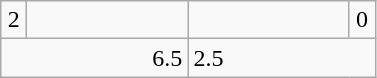<table class="wikitable">
<tr>
<td align=center width=10>2</td>
<td align=center width=100></td>
<td align=center width=100></td>
<td align=center width=10>0</td>
</tr>
<tr>
<td colspan=2 align=right>6.5</td>
<td colspan=2>2.5</td>
</tr>
</table>
